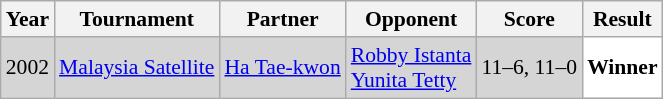<table class="sortable wikitable" style="font-size: 90%;">
<tr>
<th>Year</th>
<th>Tournament</th>
<th>Partner</th>
<th>Opponent</th>
<th>Score</th>
<th>Result</th>
</tr>
<tr style="background:#D5D5D5">
<td align="center">2002</td>
<td align="left"><a href='#'>Malaysia Satellite</a></td>
<td align="left"> <a href='#'>Ha Tae-kwon</a></td>
<td align="left"> <a href='#'>Robby Istanta</a> <br>  <a href='#'>Yunita Tetty</a></td>
<td align="left">11–6, 11–0</td>
<td style="text-align:left; background:white"> <strong>Winner</strong></td>
</tr>
</table>
